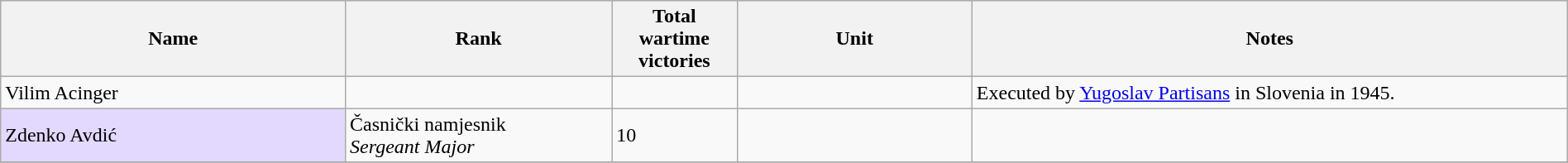<table class="wikitable" style="width:100%;">
<tr>
<th width="22%">Name</th>
<th width="17%">Rank</th>
<th width="8%">Total wartime victories</th>
<th width="15%">Unit</th>
<th width="38%">Notes</th>
</tr>
<tr>
<td>Vilim Acinger</td>
<td></td>
<td></td>
<td></td>
<td>Executed by <a href='#'>Yugoslav Partisans</a> in Slovenia in 1945.</td>
</tr>
<tr>
<td style="background:#e3d9ff;" align="left">Zdenko Avdić</td>
<td>Časnički namjesnik<br><em>Sergeant Major</em></td>
<td>10</td>
<td></td>
<td></td>
</tr>
<tr>
</tr>
</table>
